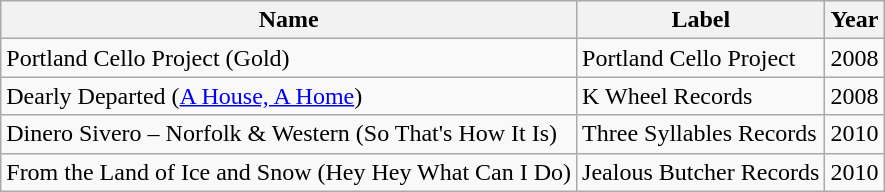<table class="wikitable" border="1">
<tr>
<th>Name</th>
<th>Label</th>
<th>Year</th>
</tr>
<tr>
<td>Portland Cello Project (Gold)</td>
<td>Portland Cello Project</td>
<td>2008</td>
</tr>
<tr>
<td>Dearly Departed (<a href='#'>A House, A Home</a>)</td>
<td>K Wheel Records</td>
<td>2008</td>
</tr>
<tr>
<td>Dinero Sivero – Norfolk & Western (So That's How It Is)</td>
<td>Three Syllables Records</td>
<td>2010</td>
</tr>
<tr>
<td>From the Land of Ice and Snow (Hey Hey What Can I Do)</td>
<td>Jealous Butcher Records</td>
<td>2010</td>
</tr>
</table>
